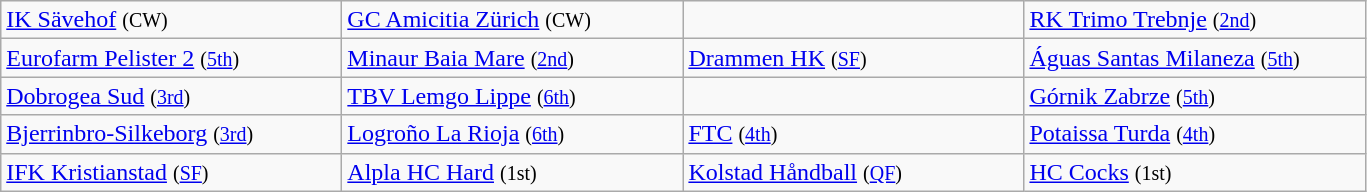<table class="wikitable">
<tr>
<td width=220px> <a href='#'>IK Sävehof</a> <small>(CW)</small></td>
<td width=220px> <a href='#'>GC Amicitia Zürich</a> <small>(CW)</small></td>
<td width=220px></td>
<td width=220px> <a href='#'>RK Trimo Trebnje</a> <small>(<a href='#'>2nd</a>)</small></td>
</tr>
<tr>
<td> <a href='#'>Eurofarm Pelister 2</a> <small>(<a href='#'>5th</a>)</small></td>
<td> <a href='#'>Minaur Baia Mare</a> <small>(<a href='#'>2nd</a>)</small></td>
<td> <a href='#'>Drammen HK</a> <small>(<a href='#'>SF</a>)</small></td>
<td> <a href='#'>Águas Santas Milaneza</a> <small>(<a href='#'>5th</a>)</small></td>
</tr>
<tr>
<td> <a href='#'>Dobrogea Sud</a> <small>(<a href='#'>3rd</a>)</small></td>
<td> <a href='#'>TBV Lemgo Lippe</a> <small>(<a href='#'>6th</a>)</small></td>
<td></td>
<td> <a href='#'>Górnik Zabrze</a> <small>(<a href='#'>5th</a>)</small></td>
</tr>
<tr>
<td> <a href='#'>Bjerrinbro-Silkeborg</a> <small>(<a href='#'>3rd</a>)</small></td>
<td> <a href='#'>Logroño La Rioja</a> <small>(<a href='#'>6th</a>)</small></td>
<td> <a href='#'>FTC</a> <small>(<a href='#'>4th</a>)</small></td>
<td> <a href='#'>Potaissa Turda</a> <small>(<a href='#'>4th</a>)</small></td>
</tr>
<tr>
<td> <a href='#'>IFK Kristianstad</a> <small>(<a href='#'>SF</a>)</small></td>
<td> <a href='#'>Alpla HC Hard</a> <small>(1st)</small></td>
<td> <a href='#'>Kolstad Håndball</a> <small>(<a href='#'>QF</a>)</small></td>
<td> <a href='#'>HC Cocks</a> <small>(1st)</small></td>
</tr>
</table>
